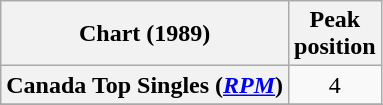<table class="wikitable sortable plainrowheaders" style="text-align:center">
<tr>
<th scope="col">Chart (1989)</th>
<th scope="col">Peak<br>position</th>
</tr>
<tr>
<th scope="row">Canada Top Singles (<em><a href='#'>RPM</a></em>)</th>
<td>4</td>
</tr>
<tr>
</tr>
<tr>
</tr>
<tr>
</tr>
<tr>
</tr>
</table>
